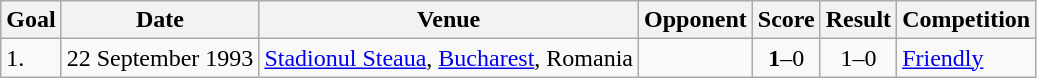<table class="wikitable" style="font-size:100%" align=center>
<tr>
<th>Goal</th>
<th>Date</th>
<th>Venue</th>
<th>Opponent</th>
<th>Score</th>
<th>Result</th>
<th>Competition</th>
</tr>
<tr>
<td>1.</td>
<td>22 September 1993</td>
<td><a href='#'>Stadionul Steaua</a>, <a href='#'>Bucharest</a>, Romania</td>
<td></td>
<td align="center"><strong>1</strong>–0</td>
<td align="center">1–0</td>
<td><a href='#'>Friendly</a></td>
</tr>
</table>
